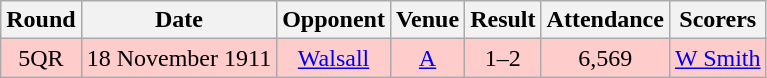<table class="wikitable" style="font-size:100%; text-align:center">
<tr>
<th>Round</th>
<th>Date</th>
<th>Opponent</th>
<th>Venue</th>
<th>Result</th>
<th>Attendance</th>
<th>Scorers</th>
</tr>
<tr style="background-color: #FFCCCC;">
<td>5QR</td>
<td>18 November 1911</td>
<td><a href='#'>Walsall</a></td>
<td><a href='#'>A</a></td>
<td>1–2</td>
<td>6,569</td>
<td><a href='#'>W Smith</a></td>
</tr>
</table>
